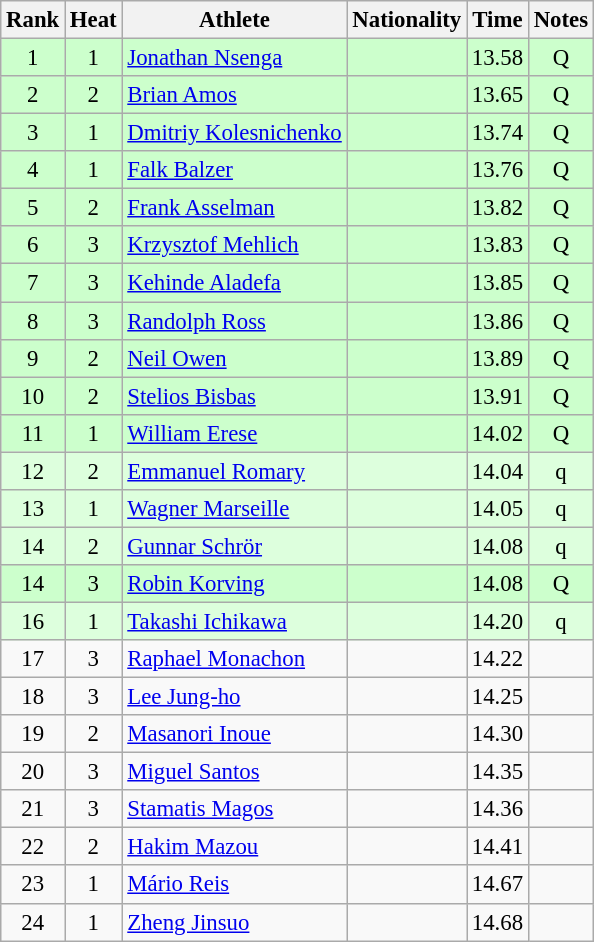<table class="wikitable sortable" style="text-align:center;font-size:95%">
<tr>
<th>Rank</th>
<th>Heat</th>
<th>Athlete</th>
<th>Nationality</th>
<th>Time</th>
<th>Notes</th>
</tr>
<tr bgcolor=ccffcc>
<td>1</td>
<td>1</td>
<td align="left"><a href='#'>Jonathan Nsenga</a></td>
<td align=left></td>
<td>13.58</td>
<td>Q</td>
</tr>
<tr bgcolor=ccffcc>
<td>2</td>
<td>2</td>
<td align="left"><a href='#'>Brian Amos</a></td>
<td align=left></td>
<td>13.65</td>
<td>Q</td>
</tr>
<tr bgcolor=ccffcc>
<td>3</td>
<td>1</td>
<td align="left"><a href='#'>Dmitriy Kolesnichenko</a></td>
<td align=left></td>
<td>13.74</td>
<td>Q</td>
</tr>
<tr bgcolor=ccffcc>
<td>4</td>
<td>1</td>
<td align="left"><a href='#'>Falk Balzer</a></td>
<td align=left></td>
<td>13.76</td>
<td>Q</td>
</tr>
<tr bgcolor=ccffcc>
<td>5</td>
<td>2</td>
<td align="left"><a href='#'>Frank Asselman</a></td>
<td align=left></td>
<td>13.82</td>
<td>Q</td>
</tr>
<tr bgcolor=ccffcc>
<td>6</td>
<td>3</td>
<td align="left"><a href='#'>Krzysztof Mehlich</a></td>
<td align=left></td>
<td>13.83</td>
<td>Q</td>
</tr>
<tr bgcolor=ccffcc>
<td>7</td>
<td>3</td>
<td align="left"><a href='#'>Kehinde Aladefa</a></td>
<td align=left></td>
<td>13.85</td>
<td>Q</td>
</tr>
<tr bgcolor=ccffcc>
<td>8</td>
<td>3</td>
<td align="left"><a href='#'>Randolph Ross</a></td>
<td align=left></td>
<td>13.86</td>
<td>Q</td>
</tr>
<tr bgcolor=ccffcc>
<td>9</td>
<td>2</td>
<td align="left"><a href='#'>Neil Owen</a></td>
<td align=left></td>
<td>13.89</td>
<td>Q</td>
</tr>
<tr bgcolor=ccffcc>
<td>10</td>
<td>2</td>
<td align="left"><a href='#'>Stelios Bisbas</a></td>
<td align=left></td>
<td>13.91</td>
<td>Q</td>
</tr>
<tr bgcolor=ccffcc>
<td>11</td>
<td>1</td>
<td align="left"><a href='#'>William Erese</a></td>
<td align=left></td>
<td>14.02</td>
<td>Q</td>
</tr>
<tr bgcolor=ddffdd>
<td>12</td>
<td>2</td>
<td align="left"><a href='#'>Emmanuel Romary</a></td>
<td align=left></td>
<td>14.04</td>
<td>q</td>
</tr>
<tr bgcolor=ddffdd>
<td>13</td>
<td>1</td>
<td align="left"><a href='#'>Wagner Marseille</a></td>
<td align=left></td>
<td>14.05</td>
<td>q</td>
</tr>
<tr bgcolor=ddffdd>
<td>14</td>
<td>2</td>
<td align="left"><a href='#'>Gunnar Schrör</a></td>
<td align=left></td>
<td>14.08</td>
<td>q</td>
</tr>
<tr bgcolor=ccffcc>
<td>14</td>
<td>3</td>
<td align="left"><a href='#'>Robin Korving</a></td>
<td align=left></td>
<td>14.08</td>
<td>Q</td>
</tr>
<tr bgcolor=ddffdd>
<td>16</td>
<td>1</td>
<td align="left"><a href='#'>Takashi Ichikawa</a></td>
<td align=left></td>
<td>14.20</td>
<td>q</td>
</tr>
<tr>
<td>17</td>
<td>3</td>
<td align="left"><a href='#'>Raphael Monachon</a></td>
<td align=left></td>
<td>14.22</td>
<td></td>
</tr>
<tr>
<td>18</td>
<td>3</td>
<td align="left"><a href='#'>Lee Jung-ho</a></td>
<td align=left></td>
<td>14.25</td>
<td></td>
</tr>
<tr>
<td>19</td>
<td>2</td>
<td align="left"><a href='#'>Masanori Inoue</a></td>
<td align=left></td>
<td>14.30</td>
<td></td>
</tr>
<tr>
<td>20</td>
<td>3</td>
<td align="left"><a href='#'>Miguel Santos</a></td>
<td align=left></td>
<td>14.35</td>
<td></td>
</tr>
<tr>
<td>21</td>
<td>3</td>
<td align="left"><a href='#'>Stamatis Magos</a></td>
<td align=left></td>
<td>14.36</td>
<td></td>
</tr>
<tr>
<td>22</td>
<td>2</td>
<td align="left"><a href='#'>Hakim Mazou</a></td>
<td align=left></td>
<td>14.41</td>
<td></td>
</tr>
<tr>
<td>23</td>
<td>1</td>
<td align="left"><a href='#'>Mário Reis</a></td>
<td align=left></td>
<td>14.67</td>
<td></td>
</tr>
<tr>
<td>24</td>
<td>1</td>
<td align="left"><a href='#'>Zheng Jinsuo</a></td>
<td align=left></td>
<td>14.68</td>
<td></td>
</tr>
</table>
